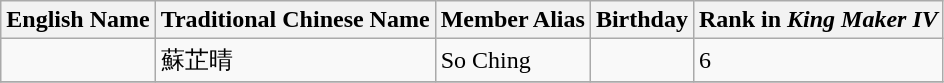<table class="wikitable">
<tr>
<th>English Name</th>
<th>Traditional Chinese Name</th>
<th>Member Alias</th>
<th>Birthday</th>
<th>Rank in <em>King Maker IV</em></th>
</tr>
<tr>
<td> </td>
<td>蘇芷晴</td>
<td>So Ching</td>
<td></td>
<td>6</td>
</tr>
<tr>
</tr>
</table>
